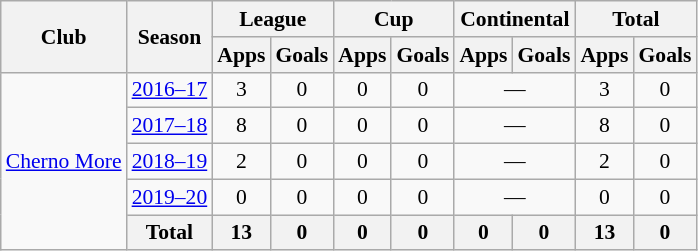<table class="wikitable" style="font-size:90%; text-align: center">
<tr>
<th rowspan="2">Club</th>
<th rowspan="2">Season</th>
<th colspan="2">League</th>
<th colspan="2">Cup</th>
<th colspan="2">Continental</th>
<th colspan="2">Total</th>
</tr>
<tr>
<th>Apps</th>
<th>Goals</th>
<th>Apps</th>
<th>Goals</th>
<th>Apps</th>
<th>Goals</th>
<th>Apps</th>
<th>Goals</th>
</tr>
<tr>
<td rowspan=5><a href='#'>Cherno More</a></td>
<td><a href='#'>2016–17</a></td>
<td>3</td>
<td>0</td>
<td>0</td>
<td>0</td>
<td colspan="2">—</td>
<td>3</td>
<td>0</td>
</tr>
<tr>
<td><a href='#'>2017–18</a></td>
<td>8</td>
<td>0</td>
<td>0</td>
<td>0</td>
<td colspan="2">—</td>
<td>8</td>
<td>0</td>
</tr>
<tr>
<td><a href='#'>2018–19</a></td>
<td>2</td>
<td>0</td>
<td>0</td>
<td>0</td>
<td colspan="2">—</td>
<td>2</td>
<td>0</td>
</tr>
<tr>
<td><a href='#'>2019–20</a></td>
<td>0</td>
<td>0</td>
<td>0</td>
<td>0</td>
<td colspan="2">—</td>
<td>0</td>
<td>0</td>
</tr>
<tr>
<th>Total</th>
<th>13</th>
<th>0</th>
<th>0</th>
<th>0</th>
<th>0</th>
<th>0</th>
<th>13</th>
<th>0</th>
</tr>
</table>
